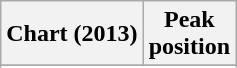<table class="wikitable sortable plainrowheaders" style="text-align:center">
<tr>
<th scope="col">Chart (2013)</th>
<th scope="col">Peak<br>position</th>
</tr>
<tr>
</tr>
<tr>
</tr>
</table>
